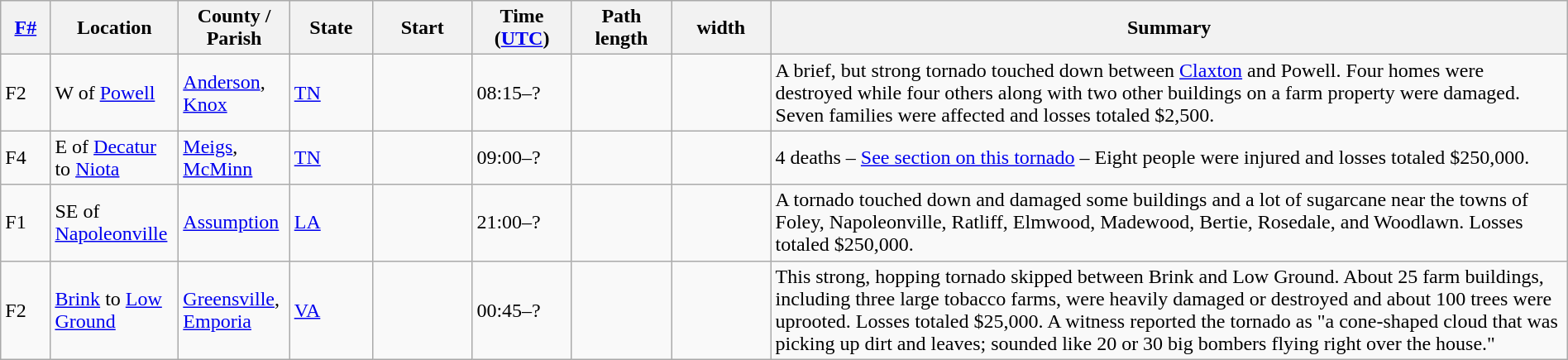<table class="wikitable sortable" style="width:100%;">
<tr>
<th scope="col"  style="width:3%; text-align:center;"><a href='#'>F#</a></th>
<th scope="col"  style="width:7%; text-align:center;" class="unsortable">Location</th>
<th scope="col"  style="width:6%; text-align:center;" class="unsortable">County / Parish</th>
<th scope="col"  style="width:5%; text-align:center;">State</th>
<th scope="col"  style="width:6%; text-align:center;">Start </th>
<th scope="col"  style="width:6%; text-align:center;">Time (<a href='#'>UTC</a>)</th>
<th scope="col"  style="width:6%; text-align:center;">Path length</th>
<th scope="col"  style="width:6%; text-align:center;"> width</th>
<th scope="col" class="unsortable" style="width:48%; text-align:center;">Summary</th>
</tr>
<tr>
<td bgcolor=>F2</td>
<td>W of <a href='#'>Powell</a></td>
<td><a href='#'>Anderson</a>, <a href='#'>Knox</a></td>
<td><a href='#'>TN</a></td>
<td></td>
<td>08:15–?</td>
<td></td>
<td></td>
<td>A brief, but strong tornado touched down between <a href='#'>Claxton</a> and Powell. Four homes were destroyed while four others along with two other buildings on a farm property were damaged. Seven families were affected and losses totaled $2,500.</td>
</tr>
<tr>
<td bgcolor=>F4</td>
<td>E of <a href='#'>Decatur</a> to <a href='#'>Niota</a></td>
<td><a href='#'>Meigs</a>, <a href='#'>McMinn</a></td>
<td><a href='#'>TN</a></td>
<td></td>
<td>09:00–?</td>
<td></td>
<td></td>
<td>4 deaths – <a href='#'>See section on this tornado</a> – Eight people were injured and losses totaled $250,000.</td>
</tr>
<tr>
<td bgcolor=>F1</td>
<td>SE of <a href='#'>Napoleonville</a></td>
<td><a href='#'>Assumption</a></td>
<td><a href='#'>LA</a></td>
<td></td>
<td>21:00–?</td>
<td></td>
<td></td>
<td>A tornado touched down and damaged some buildings and a lot of sugarcane near the towns of Foley, Napoleonville, Ratliff, Elmwood, Madewood, Bertie, Rosedale, and Woodlawn. Losses totaled $250,000.</td>
</tr>
<tr>
<td bgcolor=>F2</td>
<td><a href='#'>Brink</a> to <a href='#'>Low Ground</a></td>
<td><a href='#'>Greensville</a>, <a href='#'>Emporia</a></td>
<td><a href='#'>VA</a></td>
<td></td>
<td>00:45–?</td>
<td></td>
<td></td>
<td>This strong, hopping tornado skipped between Brink and Low Ground. About 25 farm buildings, including three large tobacco farms, were heavily damaged or destroyed and about 100 trees were uprooted. Losses totaled $25,000. A witness reported the tornado as "a cone-shaped cloud that was picking up dirt and leaves; sounded like 20 or 30 big bombers flying right over the house."</td>
</tr>
</table>
